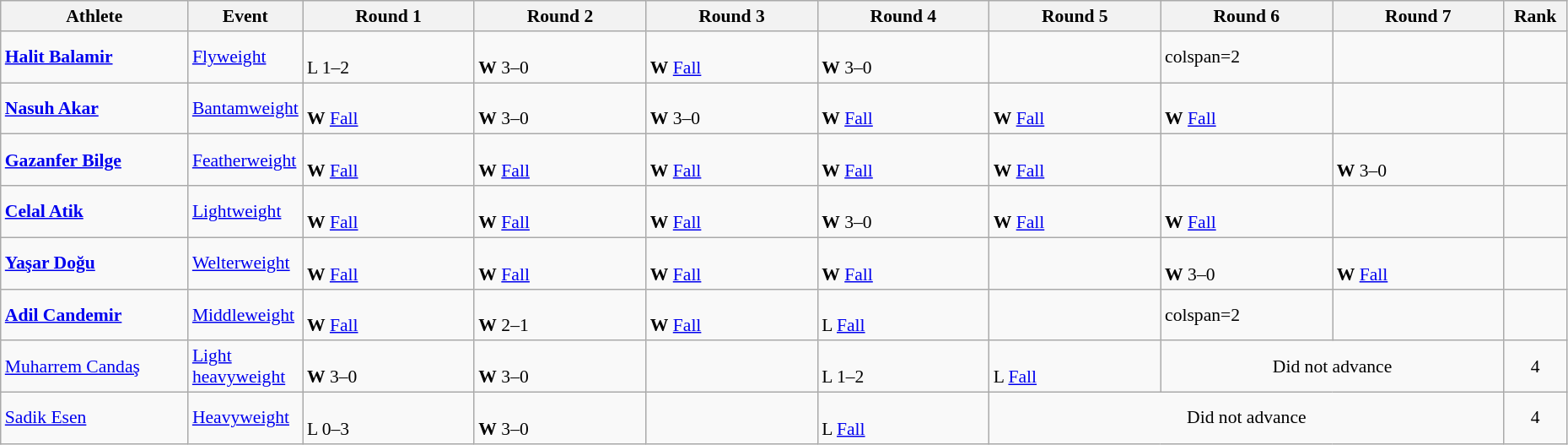<table class="wikitable" width="98%" style="text-align:left; font-size:90%">
<tr>
<th width="12%">Athlete</th>
<th width="5%">Event</th>
<th width="11%">Round 1</th>
<th width="11%">Round 2</th>
<th width="11%">Round 3</th>
<th width="11%">Round 4</th>
<th width="11%">Round 5</th>
<th width="11%">Round 6</th>
<th width="11%">Round 7</th>
<th width="4%">Rank</th>
</tr>
<tr>
<td><strong><a href='#'>Halit Balamir</a></strong></td>
<td><a href='#'>Flyweight</a></td>
<td><br>L 1–2</td>
<td><br><strong>W</strong> 3–0</td>
<td><br><strong>W</strong> <a href='#'>Fall</a></td>
<td><br><strong>W</strong> 3–0</td>
<td></td>
<td>colspan=2 </td>
<td align=center></td>
</tr>
<tr>
<td><strong><a href='#'>Nasuh Akar</a></strong></td>
<td><a href='#'>Bantamweight</a></td>
<td><br><strong>W</strong> <a href='#'>Fall</a></td>
<td><br><strong>W</strong> 3–0</td>
<td><br><strong>W</strong> 3–0</td>
<td><br><strong>W</strong> <a href='#'>Fall</a></td>
<td><br><strong>W</strong> <a href='#'>Fall</a></td>
<td><br><strong>W</strong> <a href='#'>Fall</a></td>
<td></td>
<td align=center></td>
</tr>
<tr>
<td><strong><a href='#'>Gazanfer Bilge</a></strong></td>
<td><a href='#'>Featherweight</a></td>
<td><br><strong>W</strong> <a href='#'>Fall</a></td>
<td><br><strong>W</strong> <a href='#'>Fall</a></td>
<td><br><strong>W</strong> <a href='#'>Fall</a></td>
<td><br><strong>W</strong> <a href='#'>Fall</a></td>
<td><br><strong>W</strong> <a href='#'>Fall</a></td>
<td></td>
<td><br><strong>W</strong> 3–0</td>
<td align=center></td>
</tr>
<tr>
<td><strong><a href='#'>Celal Atik</a></strong></td>
<td><a href='#'>Lightweight</a></td>
<td><br><strong>W</strong> <a href='#'>Fall</a></td>
<td><br><strong>W</strong> <a href='#'>Fall</a></td>
<td><br><strong>W</strong> <a href='#'>Fall</a></td>
<td><br><strong>W</strong> 3–0</td>
<td><br><strong>W</strong> <a href='#'>Fall</a></td>
<td><br><strong>W</strong> <a href='#'>Fall</a></td>
<td></td>
<td align=center></td>
</tr>
<tr>
<td><strong><a href='#'>Yaşar Doğu</a></strong></td>
<td><a href='#'>Welterweight</a></td>
<td><br><strong>W</strong> <a href='#'>Fall</a></td>
<td><br><strong>W</strong> <a href='#'>Fall</a></td>
<td><br><strong>W</strong> <a href='#'>Fall</a></td>
<td><br><strong>W</strong> <a href='#'>Fall</a></td>
<td></td>
<td><br><strong>W</strong> 3–0</td>
<td><br><strong>W</strong> <a href='#'>Fall</a></td>
<td align=center></td>
</tr>
<tr>
<td><strong><a href='#'>Adil Candemir</a></strong></td>
<td><a href='#'>Middleweight</a></td>
<td><br><strong>W</strong> <a href='#'>Fall</a></td>
<td><br><strong>W</strong> 2–1</td>
<td><br><strong>W</strong> <a href='#'>Fall</a></td>
<td><br>L <a href='#'>Fall</a></td>
<td></td>
<td>colspan=2 </td>
<td align=center></td>
</tr>
<tr>
<td><a href='#'>Muharrem Candaş</a></td>
<td><a href='#'>Light heavyweight</a></td>
<td><br><strong>W</strong> 3–0</td>
<td><br><strong>W</strong> 3–0</td>
<td></td>
<td><br>L 1–2</td>
<td><br>L <a href='#'>Fall</a></td>
<td colspan=2 align=center>Did not advance</td>
<td align=center>4</td>
</tr>
<tr>
<td><a href='#'>Sadik Esen</a></td>
<td><a href='#'>Heavyweight</a></td>
<td><br>L 0–3</td>
<td><br><strong>W</strong> 3–0</td>
<td></td>
<td><br>L <a href='#'>Fall</a></td>
<td colspan=3 align=center>Did not advance</td>
<td align=center>4</td>
</tr>
</table>
